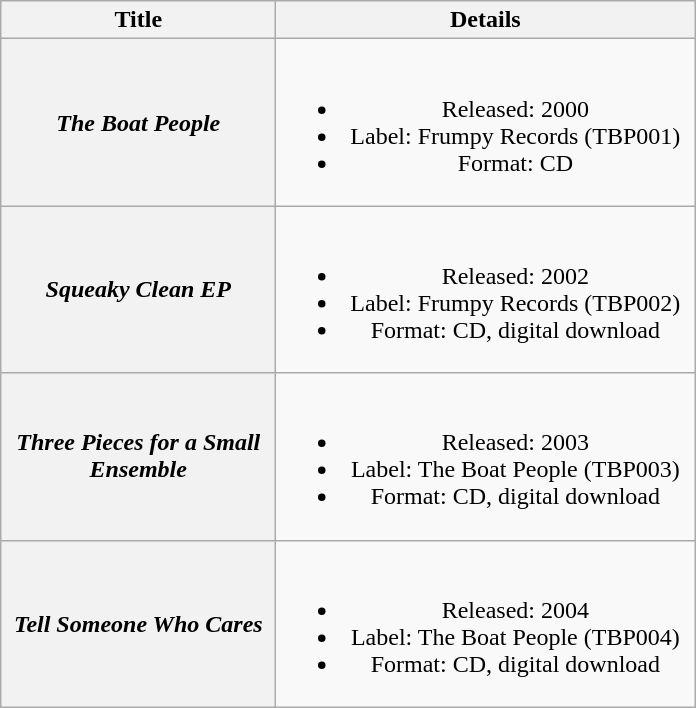<table class="wikitable plainrowheaders" style="text-align:center;" border="1">
<tr>
<th scope="col" style="width:11em;">Title</th>
<th scope="col" style="width:17em;">Details</th>
</tr>
<tr>
<th scope="row"><em>The Boat People</em></th>
<td><br><ul><li>Released: 2000</li><li>Label: Frumpy Records (TBP001)</li><li>Format: CD</li></ul></td>
</tr>
<tr>
<th scope="row"><em>Squeaky Clean EP</em></th>
<td><br><ul><li>Released: 2002</li><li>Label: Frumpy Records (TBP002)</li><li>Format: CD, digital download</li></ul></td>
</tr>
<tr>
<th scope="row"><em>Three Pieces for a Small Ensemble</em></th>
<td><br><ul><li>Released: 2003</li><li>Label: The Boat People (TBP003)</li><li>Format: CD, digital download</li></ul></td>
</tr>
<tr>
<th scope="row"><em>Tell Someone Who Cares</em></th>
<td><br><ul><li>Released: 2004</li><li>Label: The Boat People (TBP004)</li><li>Format: CD, digital download</li></ul></td>
</tr>
</table>
